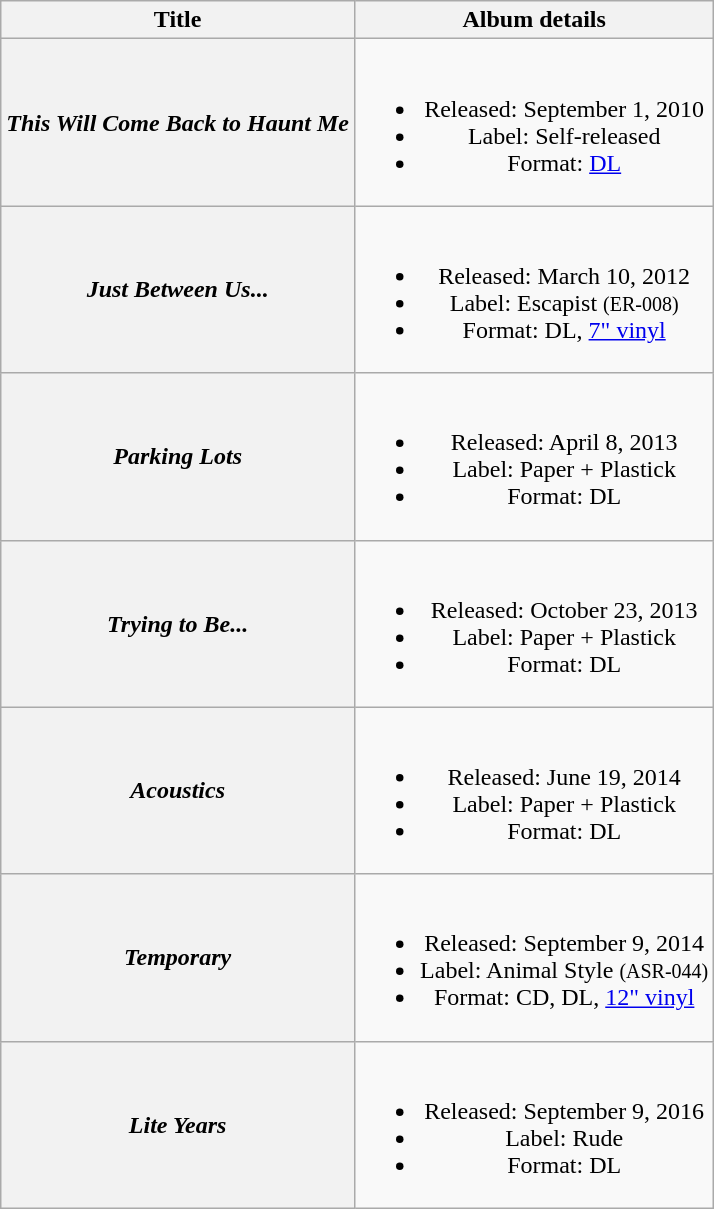<table class="wikitable plainrowheaders" style="text-align:center;">
<tr>
<th scope="col" rowspan="1">Title</th>
<th scope="col" rowspan="1">Album details</th>
</tr>
<tr>
<th scope="row"><strong><em>This Will Come Back to Haunt Me</em></strong></th>
<td><br><ul><li>Released: September 1, 2010</li><li>Label: Self-released</li><li>Format: <a href='#'>DL</a></li></ul></td>
</tr>
<tr>
<th scope="row"><strong><em>Just Between Us...</em></strong></th>
<td><br><ul><li>Released: March 10, 2012</li><li>Label: Escapist <small>(ER-008)</small></li><li>Format: DL, <a href='#'>7" vinyl</a></li></ul></td>
</tr>
<tr>
<th scope="row"><strong><em>Parking Lots</em></strong></th>
<td><br><ul><li>Released: April 8, 2013</li><li>Label: Paper + Plastick</li><li>Format: DL</li></ul></td>
</tr>
<tr>
<th scope="row"><strong><em>Trying to Be...</em></strong></th>
<td><br><ul><li>Released: October 23, 2013</li><li>Label: Paper + Plastick</li><li>Format: DL</li></ul></td>
</tr>
<tr>
<th scope="row"><strong><em>Acoustics</em></strong></th>
<td><br><ul><li>Released: June 19, 2014</li><li>Label: Paper + Plastick</li><li>Format: DL</li></ul></td>
</tr>
<tr>
<th scope="row"><strong><em>Temporary</em></strong></th>
<td><br><ul><li>Released: September 9, 2014</li><li>Label: Animal Style <small>(ASR-044)</small></li><li>Format: CD, DL, <a href='#'>12" vinyl</a></li></ul></td>
</tr>
<tr>
<th scope="row"><strong><em>Lite Years</em></strong></th>
<td><br><ul><li>Released: September 9, 2016</li><li>Label: Rude</li><li>Format: DL</li></ul></td>
</tr>
</table>
